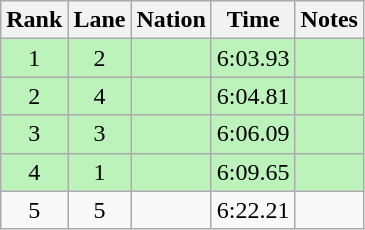<table class="wikitable sortable" style="text-align:center">
<tr>
<th>Rank</th>
<th>Lane</th>
<th>Nation</th>
<th>Time</th>
<th>Notes</th>
</tr>
<tr bgcolor=bbf3bb>
<td>1</td>
<td>2</td>
<td align=left></td>
<td>6:03.93</td>
<td align=center></td>
</tr>
<tr bgcolor=bbf3bb>
<td>2</td>
<td>4</td>
<td align=left></td>
<td>6:04.81</td>
<td align=center></td>
</tr>
<tr bgcolor=bbf3bb>
<td>3</td>
<td>3</td>
<td align=left></td>
<td>6:06.09</td>
<td align=center></td>
</tr>
<tr bgcolor=bbf3bb>
<td>4</td>
<td>1</td>
<td align=left></td>
<td>6:09.65</td>
<td align=center></td>
</tr>
<tr>
<td>5</td>
<td>5</td>
<td align=left></td>
<td>6:22.21</td>
<td align=center></td>
</tr>
</table>
